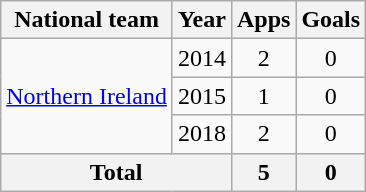<table class=wikitable style="text-align: center">
<tr>
<th>National team</th>
<th>Year</th>
<th>Apps</th>
<th>Goals</th>
</tr>
<tr>
<td rowspan=3><a href='#'>Northern Ireland</a></td>
<td>2014</td>
<td>2</td>
<td>0</td>
</tr>
<tr>
<td>2015</td>
<td>1</td>
<td>0</td>
</tr>
<tr>
<td>2018</td>
<td>2</td>
<td>0</td>
</tr>
<tr>
<th colspan=2>Total</th>
<th>5</th>
<th>0</th>
</tr>
</table>
